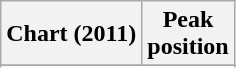<table class="wikitable plainrowheaders" style="text-align:center">
<tr>
<th scope="col">Chart (2011)</th>
<th scope="col">Peak<br>position</th>
</tr>
<tr>
</tr>
<tr>
</tr>
<tr>
</tr>
<tr>
</tr>
<tr>
</tr>
</table>
